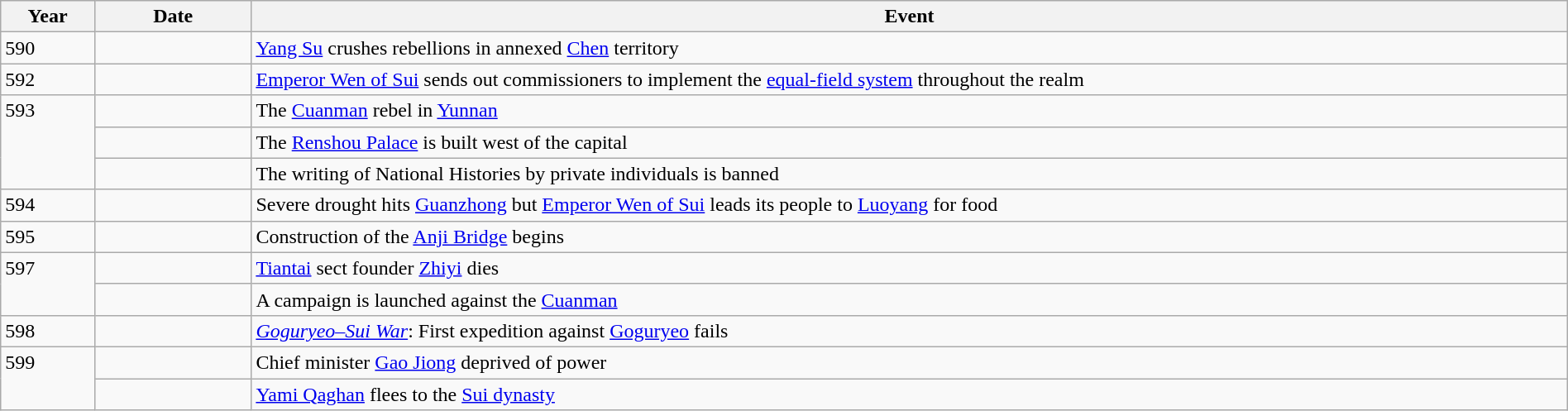<table class="wikitable" style="width:100%;">
<tr>
<th style="width:6%">Year</th>
<th style="width:10%">Date</th>
<th>Event</th>
</tr>
<tr>
<td>590</td>
<td></td>
<td><a href='#'>Yang Su</a> crushes rebellions in annexed <a href='#'>Chen</a> territory</td>
</tr>
<tr>
<td>592</td>
<td></td>
<td><a href='#'>Emperor Wen of Sui</a> sends out commissioners to implement the <a href='#'>equal-field system</a> throughout the realm</td>
</tr>
<tr>
<td rowspan="3" style="vertical-align:top;">593</td>
<td></td>
<td>The <a href='#'>Cuanman</a> rebel in <a href='#'>Yunnan</a></td>
</tr>
<tr>
<td></td>
<td>The <a href='#'>Renshou Palace</a> is built west of the capital</td>
</tr>
<tr>
<td></td>
<td>The writing of National Histories by private individuals is banned</td>
</tr>
<tr>
<td>594</td>
<td></td>
<td>Severe drought hits <a href='#'>Guanzhong</a> but <a href='#'>Emperor Wen of Sui</a> leads its people to <a href='#'>Luoyang</a> for food</td>
</tr>
<tr>
<td>595</td>
<td></td>
<td>Construction of the <a href='#'>Anji Bridge</a> begins</td>
</tr>
<tr>
<td rowspan="2" style="vertical-align:top;">597</td>
<td></td>
<td><a href='#'>Tiantai</a> sect founder <a href='#'>Zhiyi</a> dies</td>
</tr>
<tr>
<td></td>
<td>A campaign is launched against the <a href='#'>Cuanman</a></td>
</tr>
<tr>
<td>598</td>
<td></td>
<td><em><a href='#'>Goguryeo–Sui War</a></em>: First expedition against <a href='#'>Goguryeo</a> fails</td>
</tr>
<tr>
<td rowspan="2" style="vertical-align:top;">599</td>
<td></td>
<td>Chief minister <a href='#'>Gao Jiong</a> deprived of power</td>
</tr>
<tr>
<td></td>
<td><a href='#'>Yami Qaghan</a> flees to the <a href='#'>Sui dynasty</a></td>
</tr>
</table>
